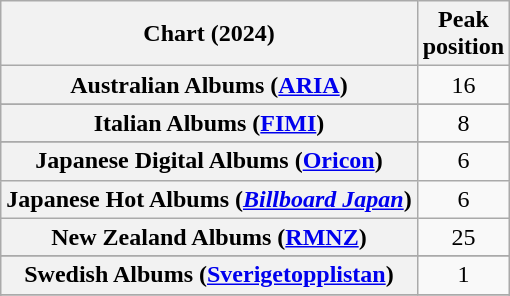<table class="wikitable sortable plainrowheaders" style="text-align:center">
<tr>
<th scope="col">Chart (2024)</th>
<th scope="col">Peak<br>position</th>
</tr>
<tr>
<th scope="row">Australian Albums (<a href='#'>ARIA</a>)</th>
<td>16</td>
</tr>
<tr>
</tr>
<tr>
</tr>
<tr>
</tr>
<tr>
</tr>
<tr>
</tr>
<tr>
</tr>
<tr>
</tr>
<tr>
</tr>
<tr>
</tr>
<tr>
</tr>
<tr>
</tr>
<tr>
</tr>
<tr>
</tr>
<tr>
</tr>
<tr>
<th scope="row">Italian Albums (<a href='#'>FIMI</a>)</th>
<td>8</td>
</tr>
<tr>
</tr>
<tr>
<th scope="row">Japanese Digital Albums (<a href='#'>Oricon</a>)</th>
<td>6</td>
</tr>
<tr>
<th scope="row">Japanese Hot Albums (<em><a href='#'>Billboard Japan</a></em>)</th>
<td>6</td>
</tr>
<tr>
<th scope="row">New Zealand Albums (<a href='#'>RMNZ</a>)</th>
<td>25</td>
</tr>
<tr>
</tr>
<tr>
</tr>
<tr>
</tr>
<tr>
</tr>
<tr>
</tr>
<tr>
<th scope="row">Swedish Albums (<a href='#'>Sverigetopplistan</a>)</th>
<td>1</td>
</tr>
<tr>
</tr>
<tr>
</tr>
<tr>
</tr>
<tr>
</tr>
<tr>
</tr>
<tr>
</tr>
</table>
